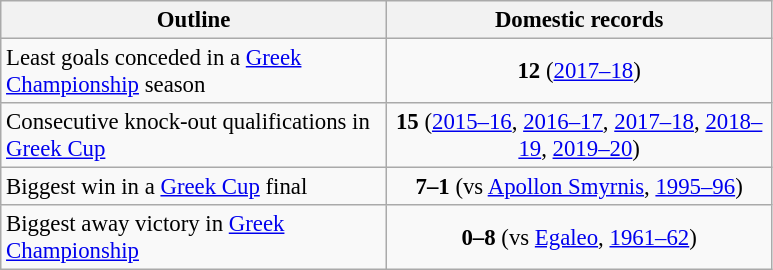<table class="wikitable" style="text-align: center; font-size:95%">
<tr>
<th width="250">Outline</th>
<th width="250">Domestic records</th>
</tr>
<tr>
<td align="left">Least goals conceded in a <a href='#'>Greek Championship</a> season</td>
<td><strong>12</strong> (<a href='#'>2017–18</a>)</td>
</tr>
<tr>
<td align="left">Consecutive knock-out qualifications in <a href='#'>Greek Cup</a></td>
<td><strong>15</strong> (<a href='#'>2015–16</a>, <a href='#'>2016–17</a>, <a href='#'>2017–18</a>, <a href='#'>2018–19</a>, <a href='#'>2019–20</a>)</td>
</tr>
<tr>
<td align="left">Biggest win in a <a href='#'>Greek Cup</a> final</td>
<td><strong>7–1</strong> (vs <a href='#'>Apollon Smyrnis</a>, <a href='#'>1995–96</a>)</td>
</tr>
<tr>
<td align="left">Biggest away victory in <a href='#'>Greek Championship</a></td>
<td><strong>0–8</strong> (vs <a href='#'>Egaleo</a>, <a href='#'>1961–62</a>)</td>
</tr>
</table>
